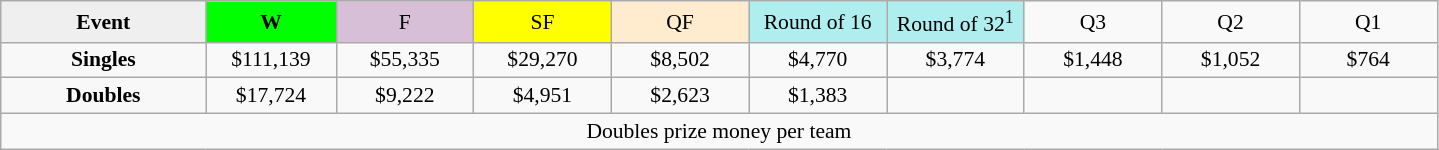<table class=wikitable style=font-size:90%;text-align:center>
<tr>
<td style="width:130px; background:#efefef;"><strong>Event</strong></td>
<td style="width:80px; background:lime;"><strong>W</strong></td>
<td style="width:85px; background:thistle;">F</td>
<td style="width:85px; background:#ff0;">SF</td>
<td style="width:85px; background:#ffebcd;">QF</td>
<td style="width:85px; background:#afeeee;">Round of 16</td>
<td style="width:85px; background:#afeeee;">Round of 32<sup>1</sup></td>
<td width=85>Q3</td>
<td width=85>Q2</td>
<td width=85>Q1</td>
</tr>
<tr>
<td style="background:#f8f8f8;"><strong>Singles</strong></td>
<td>$111,139</td>
<td>$55,335</td>
<td>$29,270</td>
<td>$8,502</td>
<td>$4,770</td>
<td>$3,774</td>
<td>$1,448</td>
<td>$1,052</td>
<td>$764</td>
</tr>
<tr>
<td style="background:#f8f8f8;"><strong>Doubles</strong></td>
<td>$17,724</td>
<td>$9,222</td>
<td>$4,951</td>
<td>$2,623</td>
<td>$1,383</td>
<td></td>
<td></td>
<td></td>
<td></td>
</tr>
<tr>
<td colspan=10>Doubles prize money per team</td>
</tr>
</table>
